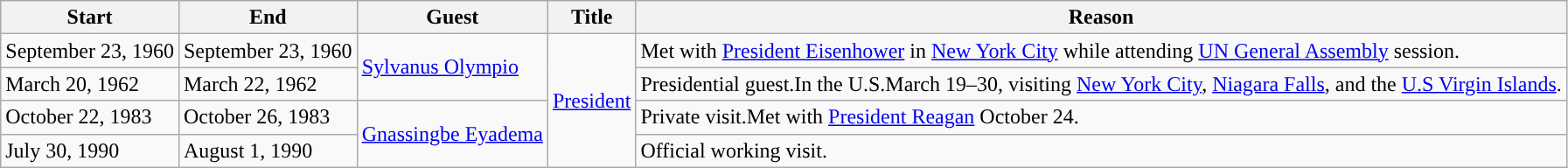<table class="wikitable sortable">
<tr>
<th>Start</th>
<th>End</th>
<th>Guest</th>
<th>Title</th>
<th>Reason</th>
</tr>
<tr>
<td>September 23, 1960</td>
<td>September 23, 1960</td>
<td rowspan=2><a href='#'>Sylvanus Olympio</a></td>
<td rowspan=4><a href='#'>President</a></td>
<td>Met with <a href='#'>President Eisenhower</a> in <a href='#'>New York City</a> while attending <a href='#'>UN General Assembly</a> session.</td>
</tr>
<tr>
<td>March 20, 1962</td>
<td>March 22, 1962</td>
<td>Presidential guest.In the U.S.March 19–30, visiting <a href='#'>New York City</a>, <a href='#'>Niagara Falls</a>, and the <a href='#'>U.S Virgin Islands</a>.</td>
</tr>
<tr>
<td>October 22, 1983</td>
<td>October 26, 1983</td>
<td rowspan=2><a href='#'>Gnassingbe Eyadema</a></td>
<td>Private visit.Met with <a href='#'>President Reagan</a> October 24.</td>
</tr>
<tr>
<td>July 30, 1990</td>
<td>August 1, 1990</td>
<td>Official working visit.</td>
</tr>
</table>
